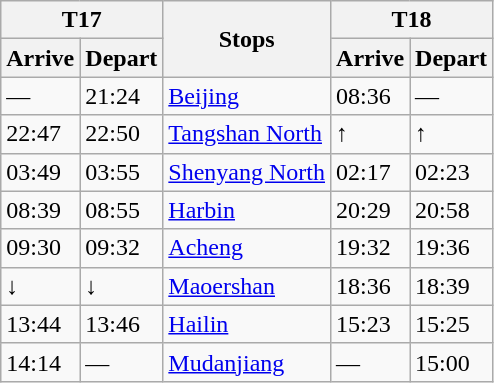<table class="wikitable">
<tr>
<th colspan="2">T17</th>
<th rowspan="2">Stops</th>
<th colspan="2">T18</th>
</tr>
<tr>
<th>Arrive</th>
<th>Depart</th>
<th>Arrive</th>
<th>Depart</th>
</tr>
<tr>
<td>—</td>
<td>21:24</td>
<td><a href='#'>Beijing</a></td>
<td>08:36</td>
<td>—</td>
</tr>
<tr>
<td>22:47</td>
<td>22:50</td>
<td><a href='#'>Tangshan North</a></td>
<td>↑</td>
<td>↑</td>
</tr>
<tr>
<td>03:49</td>
<td>03:55</td>
<td><a href='#'>Shenyang North</a></td>
<td>02:17</td>
<td>02:23</td>
</tr>
<tr>
<td>08:39</td>
<td>08:55</td>
<td><a href='#'>Harbin</a></td>
<td>20:29</td>
<td>20:58</td>
</tr>
<tr>
<td>09:30</td>
<td>09:32</td>
<td><a href='#'>Acheng</a></td>
<td>19:32</td>
<td>19:36</td>
</tr>
<tr>
<td>↓</td>
<td>↓</td>
<td><a href='#'>Maoershan</a></td>
<td>18:36</td>
<td>18:39</td>
</tr>
<tr>
<td>13:44</td>
<td>13:46</td>
<td><a href='#'>Hailin</a></td>
<td>15:23</td>
<td>15:25</td>
</tr>
<tr>
<td>14:14</td>
<td>—</td>
<td><a href='#'>Mudanjiang</a></td>
<td>—</td>
<td>15:00</td>
</tr>
</table>
